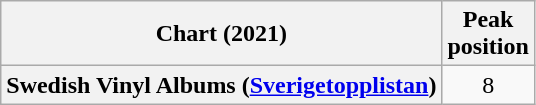<table class="wikitable plainrowheaders" style="text-align:center">
<tr>
<th scope="col">Chart (2021)</th>
<th scope="col">Peak<br>position</th>
</tr>
<tr>
<th scope="row">Swedish Vinyl Albums (<a href='#'>Sverigetopplistan</a>)</th>
<td>8</td>
</tr>
</table>
